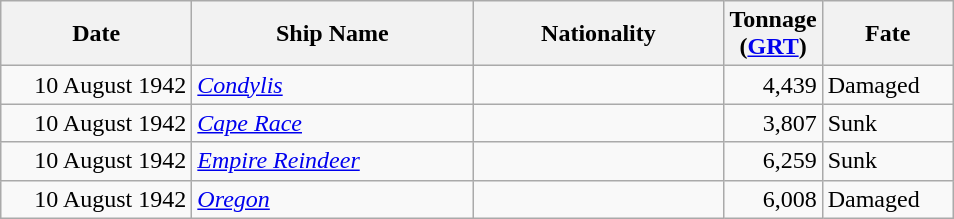<table class="wikitable sortable">
<tr>
<th width="120px">Date</th>
<th width="180px">Ship Name</th>
<th width="160px">Nationality</th>
<th width="25px">Tonnage<br>(<a href='#'>GRT</a>)</th>
<th width="80px">Fate</th>
</tr>
<tr>
<td align="right">10 August 1942</td>
<td align="left"><a href='#'><em>Condylis</em></a></td>
<td align="left"></td>
<td align="right">4,439</td>
<td align="left">Damaged</td>
</tr>
<tr>
<td align="right">10 August 1942</td>
<td align="left"><a href='#'><em>Cape Race</em></a></td>
<td align="left"></td>
<td align="right">3,807</td>
<td align="left">Sunk</td>
</tr>
<tr>
<td align="right">10 August 1942</td>
<td align="left"><a href='#'><em>Empire Reindeer</em></a></td>
<td align="left"></td>
<td align="right">6,259</td>
<td align="left">Sunk</td>
</tr>
<tr>
<td align="right">10 August 1942</td>
<td align="left"><a href='#'><em>Oregon</em></a></td>
<td align="left"></td>
<td align="right">6,008</td>
<td align="left">Damaged</td>
</tr>
</table>
